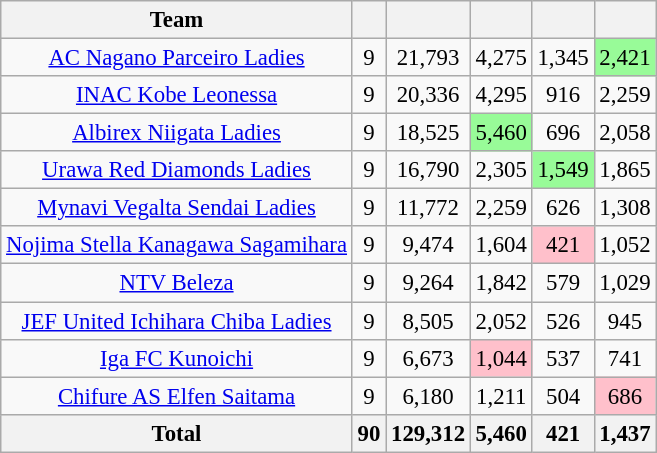<table class="wikitable sortable" style="font-size: 95%;text-align: center;">
<tr>
<th>Team</th>
<th></th>
<th></th>
<th></th>
<th></th>
<th></th>
</tr>
<tr>
<td><a href='#'>AC Nagano Parceiro Ladies</a></td>
<td>9</td>
<td>21,793</td>
<td>4,275</td>
<td>1,345</td>
<td bgcolor="#98FB98">2,421</td>
</tr>
<tr>
<td><a href='#'>INAC Kobe Leonessa</a></td>
<td>9</td>
<td>20,336</td>
<td>4,295</td>
<td>916</td>
<td>2,259</td>
</tr>
<tr>
<td><a href='#'>Albirex Niigata Ladies</a></td>
<td>9</td>
<td>18,525</td>
<td bgcolor="#98FB98">5,460</td>
<td>696</td>
<td>2,058</td>
</tr>
<tr>
<td><a href='#'>Urawa Red Diamonds Ladies</a></td>
<td>9</td>
<td>16,790</td>
<td>2,305</td>
<td bgcolor="#98FB98">1,549</td>
<td>1,865</td>
</tr>
<tr>
<td><a href='#'>Mynavi Vegalta Sendai Ladies</a></td>
<td>9</td>
<td>11,772</td>
<td>2,259</td>
<td>626</td>
<td>1,308</td>
</tr>
<tr>
<td><a href='#'>Nojima Stella Kanagawa Sagamihara</a></td>
<td>9</td>
<td>9,474</td>
<td>1,604</td>
<td bgcolor="#FFC0CB">421</td>
<td>1,052</td>
</tr>
<tr>
<td><a href='#'>NTV Beleza</a></td>
<td>9</td>
<td>9,264</td>
<td>1,842</td>
<td>579</td>
<td>1,029</td>
</tr>
<tr>
<td><a href='#'>JEF United Ichihara Chiba Ladies</a></td>
<td>9</td>
<td>8,505</td>
<td>2,052</td>
<td>526</td>
<td>945</td>
</tr>
<tr>
<td><a href='#'>Iga FC Kunoichi</a></td>
<td>9</td>
<td>6,673</td>
<td bgcolor="#FFC0CB">1,044</td>
<td>537</td>
<td>741</td>
</tr>
<tr>
<td><a href='#'>Chifure AS Elfen Saitama</a></td>
<td>9</td>
<td>6,180</td>
<td>1,211</td>
<td>504</td>
<td bgcolor="#FFC0CB">686</td>
</tr>
<tr>
<th>Total</th>
<th>90</th>
<th>129,312</th>
<th>5,460</th>
<th>421</th>
<th>1,437</th>
</tr>
</table>
